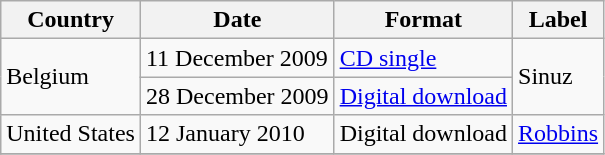<table class="wikitable">
<tr>
<th align="center">Country</th>
<th align="center">Date</th>
<th align="center">Format</th>
<th align="center">Label</th>
</tr>
<tr>
<td rowspan=2>Belgium</td>
<td>11 December 2009</td>
<td><a href='#'>CD single</a></td>
<td rowspan=2>Sinuz</td>
</tr>
<tr>
<td>28 December 2009</td>
<td><a href='#'>Digital download</a></td>
</tr>
<tr>
<td>United States</td>
<td>12 January 2010</td>
<td>Digital download</td>
<td><a href='#'>Robbins</a></td>
</tr>
<tr>
</tr>
</table>
